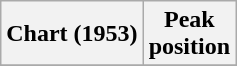<table class="wikitable sortable plainrowheaders" style="text-align:center">
<tr>
<th scope="col">Chart (1953)</th>
<th scope="col">Peak<br>position</th>
</tr>
<tr>
</tr>
</table>
